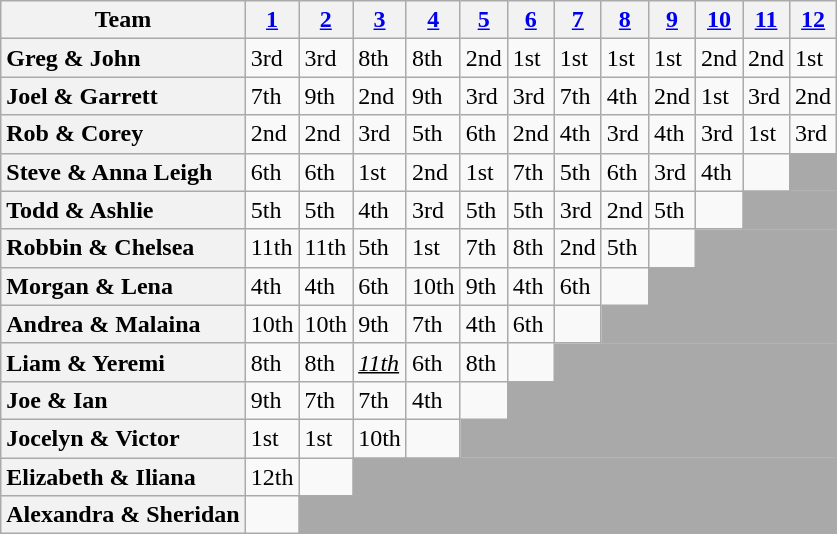<table class="wikitable sortable" style="text-align:left;">
<tr>
<th scope="col" class="unsortable">Team</th>
<th scope="col"><a href='#'>1</a></th>
<th scope="col"><a href='#'>2</a></th>
<th scope="col"><a href='#'>3</a></th>
<th scope="col"><a href='#'>4</a></th>
<th scope="col"><a href='#'>5</a></th>
<th scope="col"><a href='#'>6</a></th>
<th scope="col"><a href='#'>7</a></th>
<th scope="col"><a href='#'>8</a></th>
<th scope="col"><a href='#'>9</a></th>
<th scope="col"><a href='#'>10</a></th>
<th scope="col"><a href='#'>11</a></th>
<th scope="col"><a href='#'>12</a></th>
</tr>
<tr>
<th scope="row" style="text-align:left">Greg & John</th>
<td>3rd</td>
<td>3rd</td>
<td>8th</td>
<td>8th</td>
<td>2nd</td>
<td>1st</td>
<td>1st</td>
<td>1st</td>
<td>1st</td>
<td>2nd</td>
<td>2nd</td>
<td>1st</td>
</tr>
<tr>
<th scope="row" style="text-align:left">Joel & Garrett</th>
<td>7th</td>
<td>9th</td>
<td>2nd</td>
<td>9th</td>
<td>3rd</td>
<td>3rd</td>
<td>7th</td>
<td>4th</td>
<td>2nd</td>
<td>1st</td>
<td>3rd</td>
<td>2nd</td>
</tr>
<tr>
<th scope="row" style="text-align:left">Rob & Corey</th>
<td>2nd</td>
<td>2nd</td>
<td>3rd</td>
<td>5th</td>
<td>6th</td>
<td>2nd</td>
<td>4th</td>
<td>3rd</td>
<td>4th</td>
<td>3rd</td>
<td>1st</td>
<td>3rd</td>
</tr>
<tr>
<th scope="row" style="text-align:left">Steve & Anna Leigh</th>
<td>6th</td>
<td>6th</td>
<td>1st</td>
<td>2nd</td>
<td>1st</td>
<td>7th</td>
<td>5th</td>
<td>6th</td>
<td>3rd</td>
<td>4th</td>
<td></td>
<td colspan="1" style="background:darkgray"></td>
</tr>
<tr>
<th scope="row" style="text-align:left">Todd & Ashlie</th>
<td>5th</td>
<td>5th</td>
<td>4th</td>
<td>3rd</td>
<td>5th</td>
<td>5th</td>
<td>3rd</td>
<td>2nd</td>
<td>5th</td>
<td></td>
<td colspan="2" style="background:darkgray"></td>
</tr>
<tr>
<th scope="row" style="text-align:left">Robbin & Chelsea</th>
<td>11th</td>
<td>11th</td>
<td>5th</td>
<td>1st</td>
<td>7th</td>
<td>8th</td>
<td>2nd</td>
<td>5th</td>
<td></td>
<td colspan="3" style="background:darkgray"></td>
</tr>
<tr>
<th scope="row" style="text-align:left">Morgan & Lena</th>
<td>4th</td>
<td>4th</td>
<td>6th</td>
<td>10th</td>
<td>9th</td>
<td>4th</td>
<td>6th</td>
<td></td>
<td colspan="4" style="background:darkgray"></td>
</tr>
<tr>
<th scope="row" style="text-align:left">Andrea & Malaina</th>
<td>10th</td>
<td>10th</td>
<td>9th</td>
<td>7th</td>
<td>4th</td>
<td>6th</td>
<td></td>
<td colspan="5" style="background:darkgray"></td>
</tr>
<tr>
<th scope="row" style="text-align:left">Liam & Yeremi</th>
<td>8th</td>
<td>8th</td>
<td><u><em>11th</em></u></td>
<td>6th</td>
<td>8th</td>
<td></td>
<td colspan="6" style="background:darkgray"></td>
</tr>
<tr>
<th scope="row" style="text-align:left">Joe & Ian</th>
<td>9th</td>
<td>7th</td>
<td>7th</td>
<td>4th</td>
<td></td>
<td colspan="7" style="background:darkgray"></td>
</tr>
<tr>
<th scope="row" style="text-align:left">Jocelyn & Victor</th>
<td>1st</td>
<td>1st</td>
<td>10th</td>
<td></td>
<td colspan="8" style="background:darkgray"></td>
</tr>
<tr>
<th scope="row" style="text-align:left">Elizabeth & Iliana</th>
<td>12th</td>
<td></td>
<td colspan="10" style="background:darkgray"></td>
</tr>
<tr>
<th scope="row" style="text-align:left">Alexandra & Sheridan</th>
<td></td>
<td colspan="11" style="background:darkgray"></td>
</tr>
</table>
